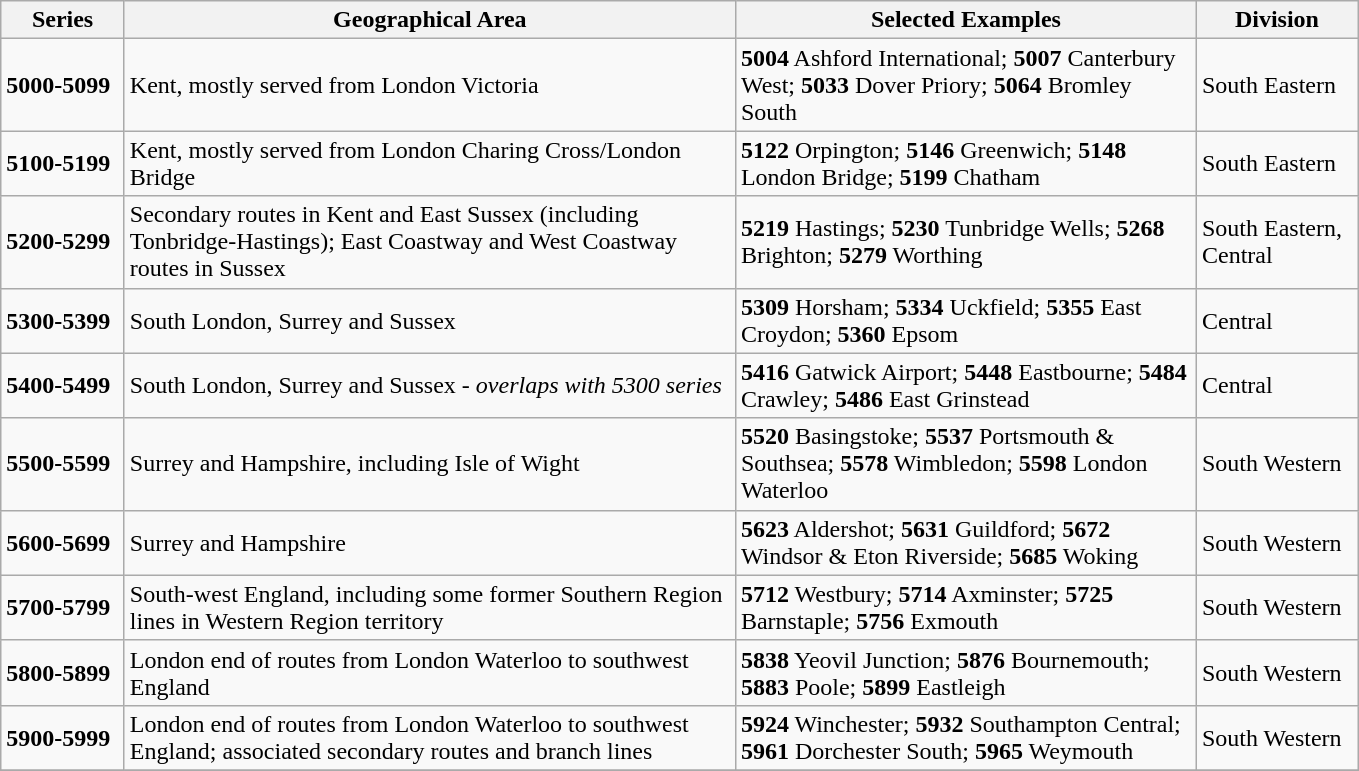<table class="wikitable">
<tr>
<th width="75">Series</th>
<th width="400">Geographical Area</th>
<th width="300">Selected Examples</th>
<th width="100">Division</th>
</tr>
<tr>
<td><strong>5000-5099</strong></td>
<td>Kent, mostly served from London Victoria</td>
<td><strong>5004</strong> Ashford International; <strong>5007</strong> Canterbury West; <strong>5033</strong> Dover Priory; <strong>5064</strong> Bromley South</td>
<td>South Eastern</td>
</tr>
<tr>
<td><strong>5100-5199</strong></td>
<td>Kent, mostly served from London Charing Cross/London Bridge</td>
<td><strong>5122</strong> Orpington; <strong>5146</strong> Greenwich; <strong>5148</strong> London Bridge; <strong>5199</strong> Chatham</td>
<td>South Eastern</td>
</tr>
<tr>
<td><strong>5200-5299</strong></td>
<td>Secondary routes in Kent and East Sussex (including Tonbridge-Hastings); East Coastway and West Coastway routes in Sussex</td>
<td><strong>5219</strong> Hastings; <strong>5230</strong> Tunbridge Wells; <strong>5268</strong> Brighton; <strong>5279</strong> Worthing</td>
<td>South Eastern, Central</td>
</tr>
<tr>
<td><strong>5300-5399</strong></td>
<td>South London, Surrey and Sussex</td>
<td><strong>5309</strong> Horsham; <strong>5334</strong> Uckfield; <strong>5355</strong> East Croydon; <strong>5360</strong> Epsom</td>
<td>Central</td>
</tr>
<tr>
<td><strong>5400-5499</strong></td>
<td>South London, Surrey and Sussex - <em>overlaps with 5300 series</em></td>
<td><strong>5416</strong> Gatwick Airport; <strong>5448</strong> Eastbourne; <strong>5484</strong> Crawley; <strong>5486</strong> East Grinstead</td>
<td>Central</td>
</tr>
<tr>
<td><strong>5500-5599</strong></td>
<td>Surrey and Hampshire, including Isle of Wight</td>
<td><strong>5520</strong> Basingstoke; <strong>5537</strong> Portsmouth & Southsea; <strong>5578</strong> Wimbledon; <strong>5598</strong> London Waterloo</td>
<td>South Western</td>
</tr>
<tr>
<td><strong>5600-5699</strong></td>
<td>Surrey and Hampshire</td>
<td><strong>5623</strong> Aldershot; <strong>5631</strong> Guildford; <strong>5672</strong> Windsor & Eton Riverside; <strong>5685</strong> Woking</td>
<td>South Western</td>
</tr>
<tr>
<td><strong>5700-5799</strong></td>
<td>South-west England, including some former Southern Region lines in Western Region territory</td>
<td><strong>5712</strong> Westbury; <strong>5714</strong> Axminster; <strong>5725</strong> Barnstaple; <strong>5756</strong> Exmouth</td>
<td>South Western</td>
</tr>
<tr>
<td><strong>5800-5899</strong></td>
<td>London end of routes from London Waterloo to southwest England</td>
<td><strong>5838</strong> Yeovil Junction; <strong>5876</strong> Bournemouth; <strong>5883</strong> Poole; <strong>5899</strong> Eastleigh</td>
<td>South Western</td>
</tr>
<tr>
<td><strong>5900-5999</strong></td>
<td>London end of routes from London Waterloo to southwest England; associated secondary routes and branch lines</td>
<td><strong>5924</strong> Winchester; <strong>5932</strong> Southampton Central; <strong>5961</strong> Dorchester South; <strong>5965</strong> Weymouth</td>
<td>South Western</td>
</tr>
<tr>
</tr>
</table>
